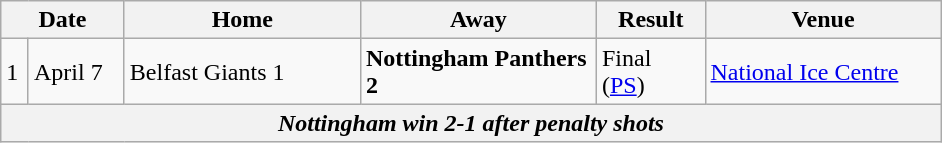<table class="wikitable">
<tr>
<th colspan=2 width=75>Date</th>
<th width=150>Home</th>
<th width=150>Away</th>
<th width=65>Result</th>
<th width=150>Venue</th>
</tr>
<tr>
<td>1</td>
<td>April 7</td>
<td>Belfast Giants 1</td>
<td><strong>Nottingham Panthers 2</strong></td>
<td>Final (<a href='#'>PS</a>)</td>
<td><a href='#'>National Ice Centre</a></td>
</tr>
<tr>
<th colspan=8><strong><em>Nottingham win 2-1 after penalty shots</em></strong></th>
</tr>
</table>
